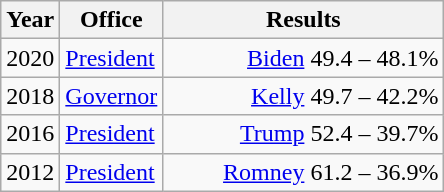<table class=wikitable>
<tr>
<th width="30">Year</th>
<th width="60">Office</th>
<th width="180">Results</th>
</tr>
<tr>
<td>2020</td>
<td><a href='#'>President</a></td>
<td align="right" ><a href='#'>Biden</a> 49.4 – 48.1%</td>
</tr>
<tr>
<td>2018</td>
<td><a href='#'>Governor</a></td>
<td align="right" ><a href='#'>Kelly</a> 49.7 – 42.2%</td>
</tr>
<tr>
<td>2016</td>
<td><a href='#'>President</a></td>
<td align="right" ><a href='#'>Trump</a> 52.4 – 39.7%</td>
</tr>
<tr>
<td>2012</td>
<td><a href='#'>President</a></td>
<td align="right" ><a href='#'>Romney</a> 61.2 – 36.9%</td>
</tr>
</table>
